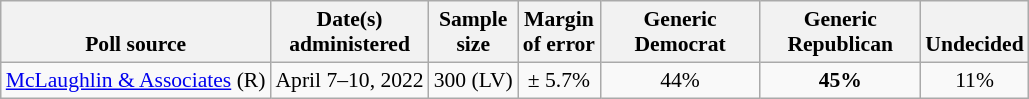<table class="wikitable" style="font-size:90%;text-align:center;">
<tr valign=bottom>
<th>Poll source</th>
<th>Date(s)<br>administered</th>
<th>Sample<br>size</th>
<th>Margin<br>of error</th>
<th style="width:100px;">Generic<br>Democrat</th>
<th style="width:100px;">Generic<br>Republican</th>
<th>Undecided</th>
</tr>
<tr>
<td style="text-align:left;"><a href='#'>McLaughlin & Associates</a> (R)</td>
<td>April 7–10, 2022</td>
<td>300 (LV)</td>
<td>± 5.7%</td>
<td>44%</td>
<td><strong>45%</strong></td>
<td>11%</td>
</tr>
</table>
